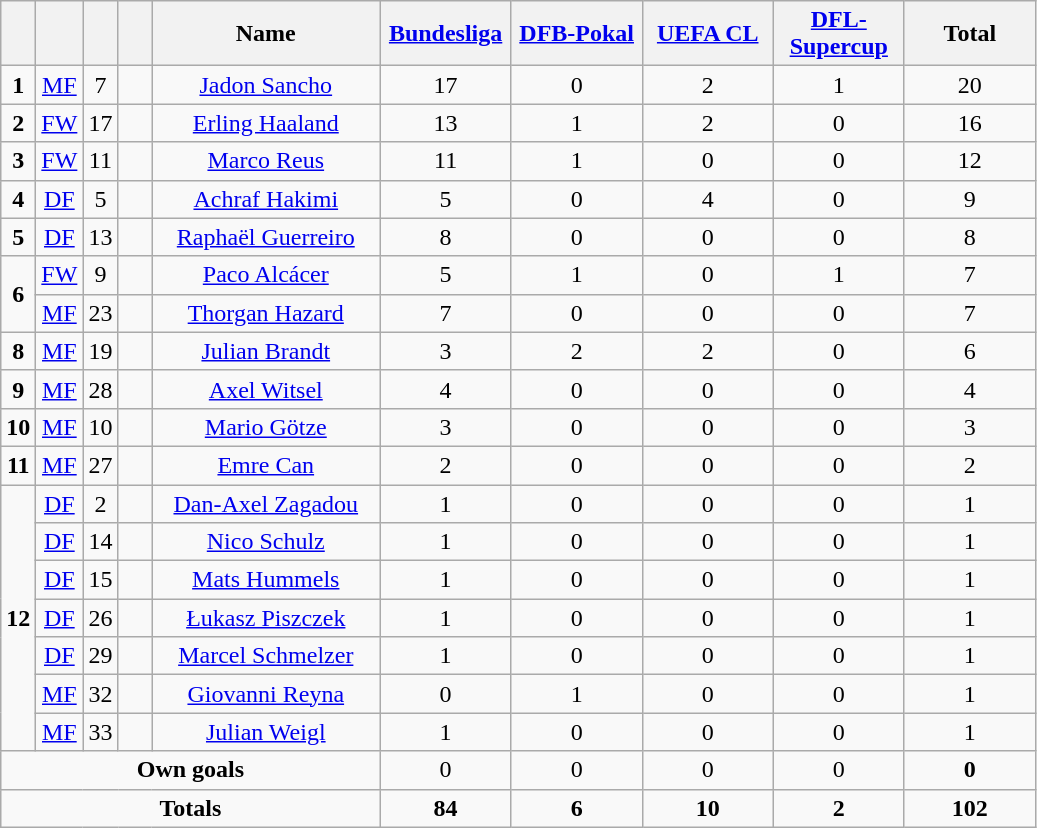<table class="wikitable" style="text-align:center">
<tr>
<th width=15></th>
<th width=15></th>
<th width=15></th>
<th width=15></th>
<th width=145>Name</th>
<th width=80><a href='#'>Bundesliga</a></th>
<th width=80><a href='#'>DFB-Pokal</a></th>
<th width=80><a href='#'>UEFA CL</a></th>
<th width=80><a href='#'>DFL-Supercup</a></th>
<th width=80>Total</th>
</tr>
<tr>
<td><strong>1</strong></td>
<td><a href='#'>MF</a></td>
<td>7</td>
<td></td>
<td><a href='#'>Jadon Sancho</a></td>
<td>17</td>
<td>0</td>
<td>2</td>
<td>1</td>
<td>20</td>
</tr>
<tr>
<td><strong>2</strong></td>
<td><a href='#'>FW</a></td>
<td>17</td>
<td></td>
<td><a href='#'>Erling Haaland</a></td>
<td>13</td>
<td>1</td>
<td>2</td>
<td>0</td>
<td>16</td>
</tr>
<tr>
<td><strong>3</strong></td>
<td><a href='#'>FW</a></td>
<td>11</td>
<td></td>
<td><a href='#'>Marco Reus</a></td>
<td>11</td>
<td>1</td>
<td>0</td>
<td>0</td>
<td>12</td>
</tr>
<tr>
<td><strong>4</strong></td>
<td><a href='#'>DF</a></td>
<td>5</td>
<td></td>
<td><a href='#'>Achraf Hakimi</a></td>
<td>5</td>
<td>0</td>
<td>4</td>
<td>0</td>
<td>9</td>
</tr>
<tr>
<td><strong>5</strong></td>
<td><a href='#'>DF</a></td>
<td>13</td>
<td></td>
<td><a href='#'>Raphaël Guerreiro</a></td>
<td>8</td>
<td>0</td>
<td>0</td>
<td>0</td>
<td>8</td>
</tr>
<tr>
<td rowspan=2><strong>6</strong></td>
<td><a href='#'>FW</a></td>
<td>9</td>
<td></td>
<td><a href='#'>Paco Alcácer</a></td>
<td>5</td>
<td>1</td>
<td>0</td>
<td>1</td>
<td>7</td>
</tr>
<tr>
<td><a href='#'>MF</a></td>
<td>23</td>
<td></td>
<td><a href='#'>Thorgan Hazard</a></td>
<td>7</td>
<td>0</td>
<td>0</td>
<td>0</td>
<td>7</td>
</tr>
<tr>
<td><strong>8</strong></td>
<td><a href='#'>MF</a></td>
<td>19</td>
<td></td>
<td><a href='#'>Julian Brandt</a></td>
<td>3</td>
<td>2</td>
<td>2</td>
<td>0</td>
<td>6</td>
</tr>
<tr>
<td><strong>9</strong></td>
<td><a href='#'>MF</a></td>
<td>28</td>
<td></td>
<td><a href='#'>Axel Witsel</a></td>
<td>4</td>
<td>0</td>
<td>0</td>
<td>0</td>
<td>4</td>
</tr>
<tr>
<td><strong>10</strong></td>
<td><a href='#'>MF</a></td>
<td>10</td>
<td></td>
<td><a href='#'>Mario Götze</a></td>
<td>3</td>
<td>0</td>
<td>0</td>
<td>0</td>
<td>3</td>
</tr>
<tr>
<td><strong>11</strong></td>
<td><a href='#'>MF</a></td>
<td>27</td>
<td></td>
<td><a href='#'>Emre Can</a></td>
<td>2</td>
<td>0</td>
<td>0</td>
<td>0</td>
<td>2</td>
</tr>
<tr>
<td rowspan=7><strong>12</strong></td>
<td><a href='#'>DF</a></td>
<td>2</td>
<td></td>
<td><a href='#'>Dan-Axel Zagadou</a></td>
<td>1</td>
<td>0</td>
<td>0</td>
<td>0</td>
<td>1</td>
</tr>
<tr>
<td><a href='#'>DF</a></td>
<td>14</td>
<td></td>
<td><a href='#'>Nico Schulz</a></td>
<td>1</td>
<td>0</td>
<td>0</td>
<td>0</td>
<td>1</td>
</tr>
<tr>
<td><a href='#'>DF</a></td>
<td>15</td>
<td></td>
<td><a href='#'>Mats Hummels</a></td>
<td>1</td>
<td>0</td>
<td>0</td>
<td>0</td>
<td>1</td>
</tr>
<tr>
<td><a href='#'>DF</a></td>
<td>26</td>
<td></td>
<td><a href='#'>Łukasz Piszczek</a></td>
<td>1</td>
<td>0</td>
<td>0</td>
<td>0</td>
<td>1</td>
</tr>
<tr>
<td><a href='#'>DF</a></td>
<td>29</td>
<td></td>
<td><a href='#'>Marcel Schmelzer</a></td>
<td>1</td>
<td>0</td>
<td>0</td>
<td>0</td>
<td>1</td>
</tr>
<tr>
<td><a href='#'>MF</a></td>
<td>32</td>
<td></td>
<td><a href='#'>Giovanni Reyna</a></td>
<td>0</td>
<td>1</td>
<td>0</td>
<td>0</td>
<td>1</td>
</tr>
<tr>
<td><a href='#'>MF</a></td>
<td>33</td>
<td></td>
<td><a href='#'>Julian Weigl</a></td>
<td>1</td>
<td>0</td>
<td>0</td>
<td>0</td>
<td>1</td>
</tr>
<tr>
<td colspan=5><strong>Own goals</strong></td>
<td>0</td>
<td>0</td>
<td>0</td>
<td>0</td>
<td><strong>0</strong></td>
</tr>
<tr>
<td colspan=5><strong>Totals</strong></td>
<td><strong>84</strong></td>
<td><strong>6</strong></td>
<td><strong>10</strong></td>
<td><strong>2</strong></td>
<td><strong>102</strong></td>
</tr>
</table>
